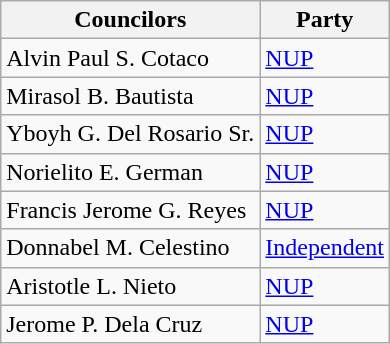<table class="wikitable">
<tr>
<th>Councilors</th>
<th>Party</th>
</tr>
<tr>
<td>Alvin Paul S. Cotaco</td>
<td><a href='#'>NUP</a></td>
</tr>
<tr>
<td>Mirasol B. Bautista</td>
<td><a href='#'>NUP</a></td>
</tr>
<tr>
<td>Yboyh G. Del Rosario Sr.</td>
<td><a href='#'>NUP</a></td>
</tr>
<tr>
<td>Norielito E. German</td>
<td><a href='#'>NUP</a></td>
</tr>
<tr>
<td>Francis Jerome G. Reyes</td>
<td><a href='#'>NUP</a></td>
</tr>
<tr>
<td>Donnabel M. Celestino</td>
<td><a href='#'>Independent</a></td>
</tr>
<tr>
<td>Aristotle L. Nieto</td>
<td><a href='#'>NUP</a></td>
</tr>
<tr>
<td>Jerome P. Dela Cruz</td>
<td><a href='#'>NUP</a></td>
</tr>
</table>
